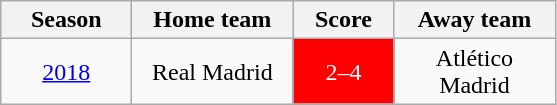<table class="wikitable">
<tr>
<th width=80>Season</th>
<th width=100>Home team</th>
<th width=60>Score</th>
<th width=100>Away team</th>
</tr>
<tr>
<td align="center"><a href='#'>2018</a></td>
<td align="center">Real Madrid</td>
<td align="center" style="background:#FF0000; color:#fff">2–4</td>
<td align="center">Atlético Madrid</td>
</tr>
</table>
